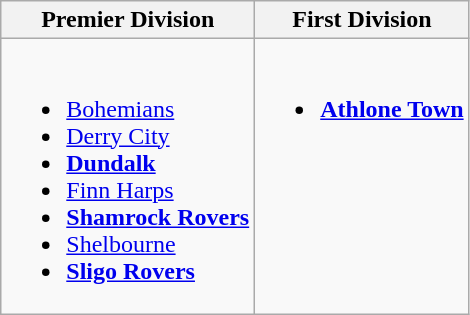<table class="wikitable">
<tr>
<th>Premier Division</th>
<th>First Division</th>
</tr>
<tr>
<td valign="top"><br><ul><li><a href='#'>Bohemians</a></li><li><a href='#'>Derry City</a></li><li><a href='#'><strong>Dundalk</strong></a></li><li><a href='#'>Finn Harps</a></li><li><a href='#'><strong>Shamrock Rovers</strong></a></li><li><a href='#'>Shelbourne</a></li><li><a href='#'><strong>Sligo Rovers</strong></a></li></ul></td>
<td valign="top"><br><ul><li><strong><a href='#'>Athlone Town</a></strong></li></ul></td>
</tr>
</table>
